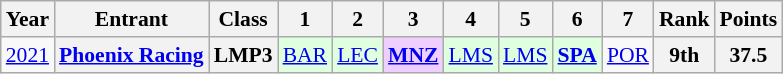<table class="wikitable" style="text-align:center; font-size:90%">
<tr>
<th>Year</th>
<th>Entrant</th>
<th>Class</th>
<th>1</th>
<th>2</th>
<th>3</th>
<th>4</th>
<th>5</th>
<th>6</th>
<th>7</th>
<th>Rank</th>
<th>Points</th>
</tr>
<tr>
<td><a href='#'>2021</a></td>
<th><a href='#'>Phoenix Racing</a></th>
<th>LMP3</th>
<td style="background:#DFFFDF;"><a href='#'>BAR</a><br></td>
<td style="background:#DFFFDF;"><a href='#'>LEC</a><br></td>
<td style="background:#EFCFFF;"><strong><a href='#'>MNZ</a></strong><br></td>
<td style="background:#DFFFDF;"><a href='#'>LMS</a><br></td>
<td style="background:#DFFFDF;"><a href='#'>LMS</a><br></td>
<td style="background:#DFFFDF;"><strong><a href='#'>SPA</a></strong><br></td>
<td style="background:#;"><a href='#'>POR</a></td>
<th>9th</th>
<th>37.5</th>
</tr>
</table>
